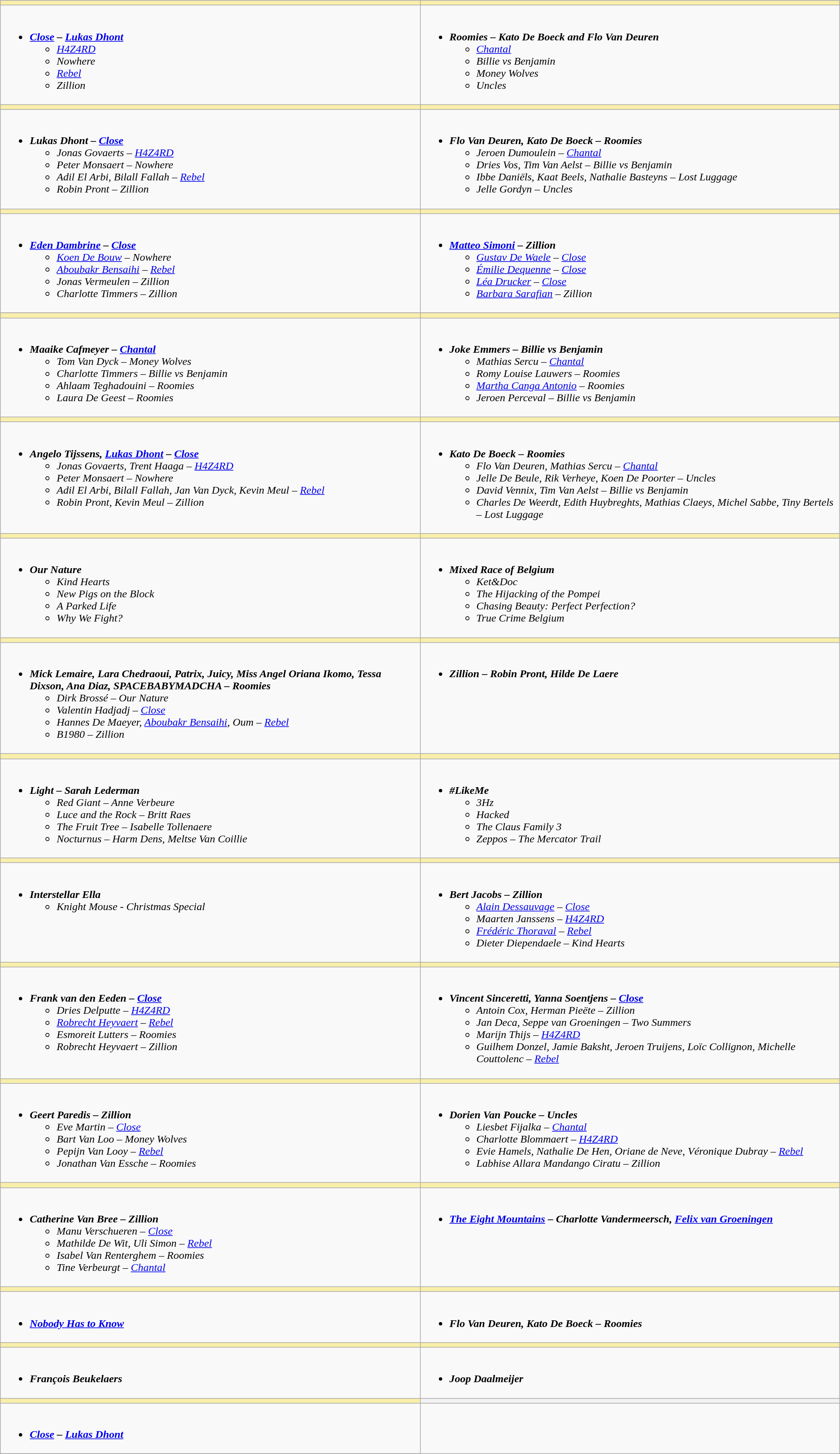<table class="wikitable">
<tr>
<th style="background:#F9EFAA; width:50%"></th>
<th style="background:#F9EFAA; width:50%"></th>
</tr>
<tr>
<td valign="top"><br><ul><li><strong><em><a href='#'>Close</a> – <a href='#'>Lukas Dhont</a></em></strong><ul><li><em><a href='#'>H4Z4RD</a></em></li><li><em>Nowhere</em></li><li><em><a href='#'>Rebel</a></em></li><li><em>Zillion</em></li></ul></li></ul></td>
<td valign="top"><br><ul><li><strong><em>Roomies – Kato De Boeck and Flo Van Deuren</em></strong><ul><li><em><a href='#'>Chantal</a></em></li><li><em>Billie vs Benjamin</em></li><li><em>Money Wolves</em></li><li><em>Uncles</em></li></ul></li></ul></td>
</tr>
<tr>
<th style="background:#F9EFAA; width:50%"></th>
<th style="background:#F9EFAA; width:50%"></th>
</tr>
<tr>
<td valign="top"><br><ul><li><strong><em>Lukas Dhont – <a href='#'>Close</a></em></strong><ul><li><em>Jonas Govaerts – <a href='#'>H4Z4RD</a></em></li><li><em>Peter Monsaert – Nowhere</em></li><li><em>Adil El Arbi, Bilall Fallah – <a href='#'>Rebel</a></em></li><li><em>Robin Pront – Zillion</em></li></ul></li></ul></td>
<td valign="top"><br><ul><li><strong><em>Flo Van Deuren, Kato De Boeck – Roomies</em></strong><ul><li><em>Jeroen Dumoulein – <a href='#'>Chantal</a></em></li><li><em>Dries Vos, Tim Van Aelst – Billie vs Benjamin</em></li><li><em>Ibbe Daniëls, Kaat Beels, Nathalie Basteyns – Lost Luggage</em></li><li><em>Jelle Gordyn – Uncles</em></li></ul></li></ul></td>
</tr>
<tr>
<th style="background:#F9EFAA; width:50%"></th>
<th style="background:#F9EFAA; width:50%"></th>
</tr>
<tr>
<td valign="top"><br><ul><li><strong><em><a href='#'>Eden Dambrine</a> – <a href='#'>Close</a></em></strong><ul><li><em><a href='#'>Koen De Bouw</a> – Nowhere</em></li><li><em><a href='#'>Aboubakr Bensaihi</a> – <a href='#'>Rebel</a></em></li><li><em>Jonas Vermeulen – Zillion</em></li><li><em>Charlotte Timmers – Zillion</em></li></ul></li></ul></td>
<td valign="top"><br><ul><li><strong><em><a href='#'>Matteo Simoni</a> – Zillion</em></strong><ul><li><em><a href='#'>Gustav De Waele</a> – <a href='#'>Close</a></em></li><li><em><a href='#'>Émilie Dequenne</a> – <a href='#'>Close</a></em></li><li><em><a href='#'>Léa Drucker</a> – <a href='#'>Close</a></em></li><li><em><a href='#'>Barbara Sarafian</a> – Zillion</em></li></ul></li></ul></td>
</tr>
<tr>
</tr>
<tr>
<th style="background:#F9EFAA"></th>
<th style="background:#F9EFAA"></th>
</tr>
<tr>
<td valign="top"><br><ul><li><strong><em>Maaike Cafmeyer – <a href='#'>Chantal</a></em></strong><ul><li><em>Tom Van Dyck – Money Wolves</em></li><li><em>Charlotte Timmers – Billie vs Benjamin</em></li><li><em>Ahlaam Teghadouini – Roomies</em></li><li><em>Laura De Geest – Roomies</em></li></ul></li></ul></td>
<td valign="top"><br><ul><li><strong><em>Joke Emmers – Billie vs Benjamin</em></strong><ul><li><em>Mathias Sercu – <a href='#'>Chantal</a></em></li><li><em>Romy Louise Lauwers – Roomies</em></li><li><em><a href='#'>Martha Canga Antonio</a> – Roomies</em></li><li><em>Jeroen Perceval – Billie vs Benjamin</em></li></ul></li></ul></td>
</tr>
<tr>
<th style="background:#F9EFAA"></th>
<th style="background:#F9EFAA"></th>
</tr>
<tr>
<td valign="top"><br><ul><li><strong><em>Angelo Tijssens, <a href='#'>Lukas Dhont</a> – <a href='#'>Close</a></em></strong><ul><li><em>Jonas Govaerts, Trent Haaga – <a href='#'>H4Z4RD</a></em></li><li><em>Peter Monsaert – Nowhere</em></li><li><em>Adil El Arbi, Bilall Fallah, Jan Van Dyck, Kevin Meul – <a href='#'>Rebel</a></em></li><li><em>Robin Pront, Kevin Meul – Zillion</em></li></ul></li></ul></td>
<td valign="top"><br><ul><li><strong><em>Kato De Boeck – Roomies</em></strong><ul><li><em>Flo Van Deuren, Mathias Sercu – <a href='#'>Chantal</a></em></li><li><em>Jelle De Beule, Rik Verheye, Koen De Poorter – Uncles</em></li><li><em>David Vennix, Tim Van Aelst – Billie vs Benjamin</em></li><li><em>Charles De Weerdt, Edith Huybreghts, Mathias Claeys, Michel Sabbe, Tiny Bertels – Lost Luggage</em></li></ul></li></ul></td>
</tr>
<tr>
<th style="background:#F9EFAA"></th>
<th style="background:#F9EFAA"></th>
</tr>
<tr>
<td valign="top"><br><ul><li><strong><em>Our Nature</em></strong><ul><li><em>Kind Hearts</em></li><li><em>New Pigs on the Block</em></li><li><em>A Parked Life</em></li><li><em>Why We Fight?</em></li></ul></li></ul></td>
<td valign="top"><br><ul><li><strong><em>Mixed Race of Belgium</em></strong><ul><li><em>Ket&Doc</em></li><li><em>The Hijacking of the Pompei</em></li><li><em>Chasing Beauty: Perfect Perfection?</em></li><li><em>True Crime Belgium</em></li></ul></li></ul></td>
</tr>
<tr>
<th style="background:#F9EFAA"></th>
<th style="background:#F9EFAA"></th>
</tr>
<tr>
<td valign="top"><br><ul><li><strong><em>Mick Lemaire, Lara Chedraoui, Patrix, Juicy, Miss Angel Oriana Ikomo, Tessa Dixson, Ana Diaz, SPACEBABYMADCHA – Roomies</em></strong><ul><li><em>Dirk Brossé – Our Nature</em></li><li><em>Valentin Hadjadj – <a href='#'>Close</a></em></li><li><em>Hannes De Maeyer, <a href='#'>Aboubakr Bensaihi</a>, Oum – <a href='#'>Rebel</a></em></li><li><em>B1980 – Zillion</em></li></ul></li></ul></td>
<td valign="top"><br><ul><li><strong><em>Zillion – Robin Pront, Hilde De Laere</em></strong></li></ul></td>
</tr>
<tr>
<th style="background:#F9EFAA"></th>
<th style="background:#F9EFAA"></th>
</tr>
<tr>
<td valign="top"><br><ul><li><strong><em>Light – Sarah Lederman</em></strong><ul><li><em>Red Giant – Anne Verbeure</em></li><li><em>Luce and the Rock – Britt Raes</em></li><li><em>The Fruit Tree – Isabelle Tollenaere</em></li><li><em>Nocturnus – Harm Dens, Meltse Van Coillie</em></li></ul></li></ul></td>
<td valign="top"><br><ul><li><strong><em>#LikeMe</em></strong><ul><li><em>3Hz</em></li><li><em>Hacked</em></li><li><em>The Claus Family 3</em></li><li><em>Zeppos – The Mercator Trail</em></li></ul></li></ul></td>
</tr>
<tr>
<th style="background:#F9EFAA"></th>
<th style="background:#F9EFAA"></th>
</tr>
<tr>
<td valign="top"><br><ul><li><strong><em>Interstellar Ella</em></strong><ul><li><em>Knight Mouse - Christmas Special</em></li></ul></li></ul></td>
<td valign="top"><br><ul><li><strong><em>Bert Jacobs – Zillion</em></strong><ul><li><em><a href='#'>Alain Dessauvage</a> – <a href='#'>Close</a></em></li><li><em>Maarten Janssens – <a href='#'>H4Z4RD</a></em></li><li><em><a href='#'>Frédéric Thoraval</a> – <a href='#'>Rebel</a></em></li><li><em>Dieter Diependaele – Kind Hearts</em></li></ul></li></ul></td>
</tr>
<tr>
<th style="background:#F9EFAA"></th>
<th style="background:#F9EFAA"></th>
</tr>
<tr>
<td valign="top"><br><ul><li><strong><em>Frank van den Eeden – <a href='#'>Close</a></em></strong><ul><li><em>Dries Delputte – <a href='#'>H4Z4RD</a></em></li><li><em><a href='#'>Robrecht Heyvaert</a> – <a href='#'>Rebel</a></em></li><li><em>Esmoreit Lutters – Roomies</em></li><li><em>Robrecht Heyvaert – Zillion</em></li></ul></li></ul></td>
<td valign="top"><br><ul><li><strong><em>Vincent Sinceretti, Yanna Soentjens – <a href='#'>Close</a></em></strong><ul><li><em>Antoin Cox, Herman Pieëte – Zillion</em></li><li><em>Jan Deca, Seppe van Groeningen – Two Summers</em></li><li><em>Marijn Thijs – <a href='#'>H4Z4RD</a></em></li><li><em>Guilhem Donzel, Jamie Baksht, Jeroen Truijens, Loïc Collignon, Michelle Couttolenc – <a href='#'>Rebel</a></em></li></ul></li></ul></td>
</tr>
<tr>
<th style="background:#F9EFAA"></th>
<th style="background:#F9EFAA"></th>
</tr>
<tr>
<td valign="top"><br><ul><li><strong><em>Geert Paredis – Zillion</em></strong><ul><li><em>Eve Martin – <a href='#'>Close</a></em></li><li><em>Bart Van Loo – Money Wolves</em></li><li><em>Pepijn Van Looy – <a href='#'>Rebel</a></em></li><li><em>Jonathan Van Essche – Roomies</em></li></ul></li></ul></td>
<td valign="top"><br><ul><li><strong><em>Dorien Van Poucke – Uncles</em></strong><ul><li><em>Liesbet Fijalka – <a href='#'>Chantal</a></em></li><li><em>Charlotte Blommaert – <a href='#'>H4Z4RD</a></em></li><li><em>Evie Hamels, Nathalie De Hen, Oriane de Neve, Véronique Dubray – <a href='#'>Rebel</a></em></li><li><em>Labhise Allara Mandango Ciratu – Zillion</em></li></ul></li></ul></td>
</tr>
<tr>
<th style="background:#F9EFAA"></th>
<th style="background:#F9EFAA"></th>
</tr>
<tr>
<td valign="top"><br><ul><li><strong><em>Catherine Van Bree – Zillion</em></strong><ul><li><em>Manu Verschueren – <a href='#'>Close</a></em></li><li><em>Mathilde De Wit, Uli Simon – <a href='#'>Rebel</a></em></li><li><em>Isabel Van Renterghem – Roomies</em></li><li><em>Tine Verbeurgt – <a href='#'>Chantal</a></em></li></ul></li></ul></td>
<td valign="top"><br><ul><li><strong><em><a href='#'>The Eight Mountains</a> – Charlotte Vandermeersch, <a href='#'>Felix van Groeningen</a></em></strong></li></ul></td>
</tr>
<tr>
<th style="background:#F9EFAA"></th>
<th style="background:#F9EFAA"></th>
</tr>
<tr>
<td valign="top"><br><ul><li><strong><em><a href='#'>Nobody Has to Know</a></em></strong></li></ul></td>
<td valign="top"><br><ul><li><strong><em>Flo Van Deuren, Kato De Boeck – Roomies</em></strong></li></ul></td>
</tr>
<tr>
<th style="background:#F9EFAA"></th>
<th style="background:#F9EFAA"></th>
</tr>
<tr>
<td valign="top"><br><ul><li><strong><em>François Beukelaers</em></strong></li></ul></td>
<td valign="top"><br><ul><li><strong><em>Joop Daalmeijer</em></strong></li></ul></td>
</tr>
<tr>
<th style="background:#F9EFAA"></th>
<th></th>
</tr>
<tr>
<td valign="top"><br><ul><li><strong><em><a href='#'>Close</a> – <a href='#'>Lukas Dhont</a></em></strong></li></ul></td>
</tr>
<tr>
</tr>
</table>
